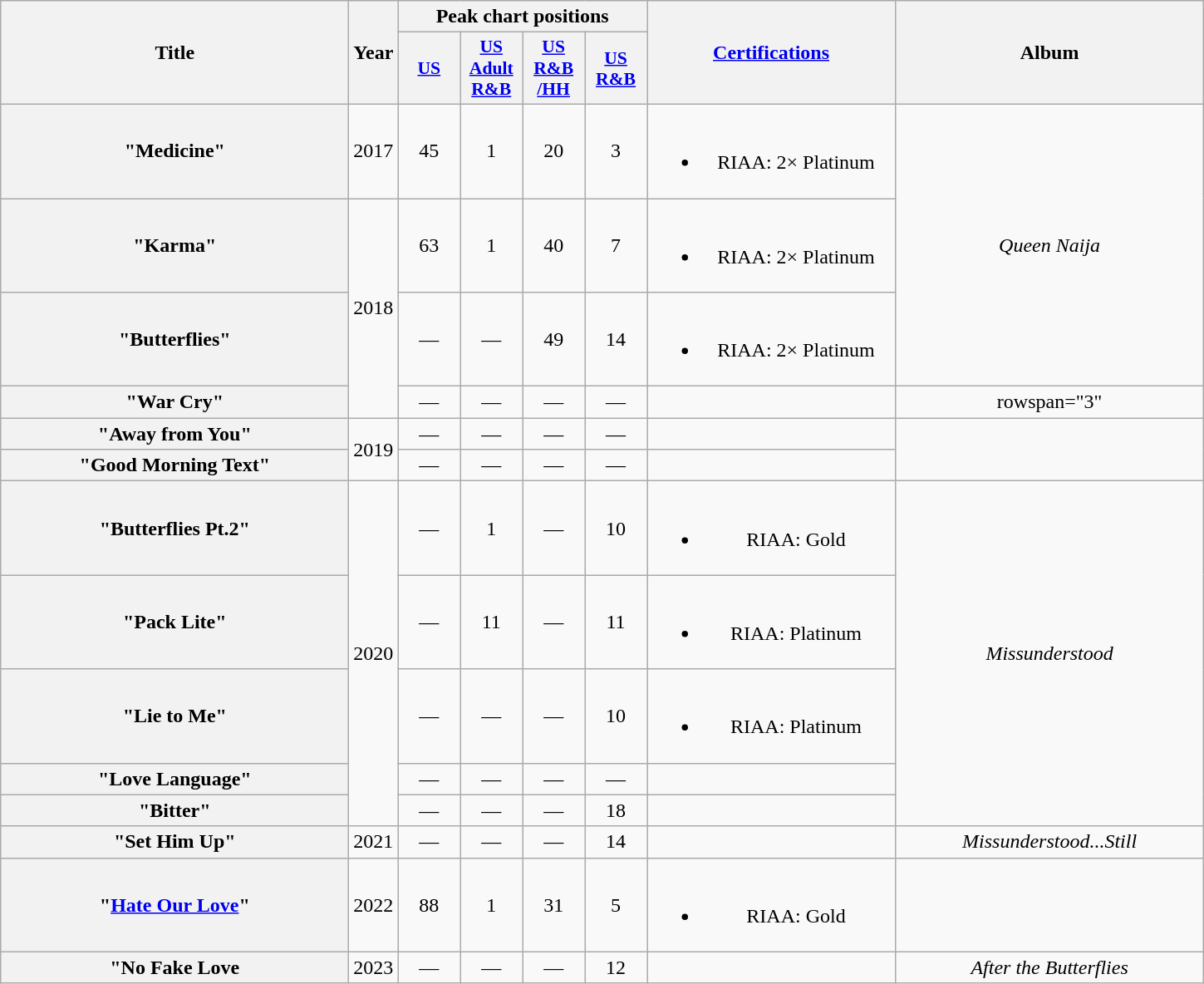<table class="wikitable plainrowheaders" style="text-align:center;">
<tr>
<th scope="col" rowspan="2" style="width:17em;">Title</th>
<th scope="col" rowspan="2" style="width:1em;">Year</th>
<th scope="col" colspan="4">Peak chart positions</th>
<th scope="col" rowspan="2" style="width:12em;"><a href='#'>Certifications</a></th>
<th scope="col" rowspan="2" style="width:15em;">Album</th>
</tr>
<tr>
<th scope="col" style="width:3em;font-size:90%;"><a href='#'>US</a><br></th>
<th scope="col" style="width:3em;font-size:90%;"><a href='#'>US<br>Adult<br>R&B</a></th>
<th scope="col" style="width:3em;font-size:90%;"><a href='#'>US<br>R&B<br> /HH</a><br></th>
<th scope="col" style="width:3em;font-size:90%;"><a href='#'>US R&B</a></th>
</tr>
<tr>
<th scope="row">"Medicine"</th>
<td>2017</td>
<td>45</td>
<td>1</td>
<td>20</td>
<td>3</td>
<td><br><ul><li>RIAA: 2× Platinum</li></ul></td>
<td rowspan="3"><em>Queen Naija</em></td>
</tr>
<tr>
<th scope="row">"Karma"</th>
<td rowspan="3">2018</td>
<td>63</td>
<td>1</td>
<td>40</td>
<td>7</td>
<td><br><ul><li>RIAA: 2× Platinum</li></ul></td>
</tr>
<tr>
<th scope="row">"Butterflies"</th>
<td>—</td>
<td>—</td>
<td>49</td>
<td>14</td>
<td><br><ul><li>RIAA: 2× Platinum</li></ul></td>
</tr>
<tr>
<th scope="row">"War Cry"</th>
<td>—</td>
<td>—</td>
<td>—</td>
<td>—</td>
<td></td>
<td>rowspan="3" </td>
</tr>
<tr>
<th scope="row">"Away from You"</th>
<td rowspan="2">2019</td>
<td>—</td>
<td>—</td>
<td>—</td>
<td>—</td>
<td></td>
</tr>
<tr>
<th scope="row">"Good Morning Text"</th>
<td>—</td>
<td>—</td>
<td>—</td>
<td>—</td>
<td></td>
</tr>
<tr>
<th scope="row">"Butterflies Pt.2"</th>
<td rowspan="5">2020</td>
<td>—</td>
<td>1</td>
<td>—</td>
<td>10</td>
<td><br><ul><li>RIAA: Gold</li></ul></td>
<td rowspan="5"><em>Missunderstood</em></td>
</tr>
<tr>
<th scope="row">"Pack Lite"</th>
<td>—</td>
<td>11</td>
<td>—</td>
<td>11</td>
<td><br><ul><li>RIAA: Platinum</li></ul></td>
</tr>
<tr>
<th scope="row">"Lie to Me"<br></th>
<td>—</td>
<td>—</td>
<td>—</td>
<td>10</td>
<td><br><ul><li>RIAA: Platinum</li></ul></td>
</tr>
<tr>
<th scope="row">"Love Language"</th>
<td>—</td>
<td>—</td>
<td>—</td>
<td>—</td>
<td></td>
</tr>
<tr>
<th scope="row">"Bitter"<br></th>
<td>—</td>
<td>—</td>
<td>—</td>
<td>18</td>
<td></td>
</tr>
<tr>
<th scope="row">"Set Him Up"<br></th>
<td>2021</td>
<td>—</td>
<td>—</td>
<td>—</td>
<td>14</td>
<td></td>
<td><em>Missunderstood...Still</em></td>
</tr>
<tr>
<th scope="row">"<a href='#'>Hate Our Love</a>"<br></th>
<td>2022</td>
<td>88<br></td>
<td>1</td>
<td>31</td>
<td>5</td>
<td><br><ul><li>RIAA: Gold</li></ul></td>
<td></td>
</tr>
<tr>
<th scope="row">"No Fake Love<br></th>
<td>2023</td>
<td>—</td>
<td>—</td>
<td>—</td>
<td>12</td>
<td></td>
<td><em>After the Butterflies</em></td>
</tr>
</table>
